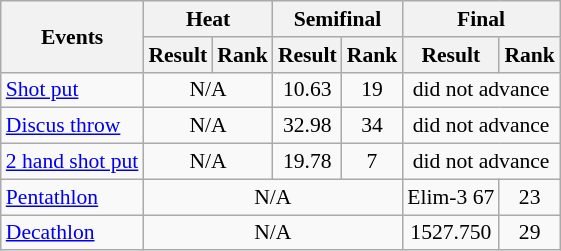<table class=wikitable style="font-size:90%">
<tr>
<th rowspan="2">Events</th>
<th colspan="2">Heat</th>
<th colspan="2">Semifinal</th>
<th colspan="2">Final</th>
</tr>
<tr>
<th>Result</th>
<th>Rank</th>
<th>Result</th>
<th>Rank</th>
<th>Result</th>
<th>Rank</th>
</tr>
<tr>
<td><a href='#'>Shot put</a></td>
<td align=center colspan=2>N/A</td>
<td align=center>10.63</td>
<td align=center>19</td>
<td align=center colspan=2>did not advance</td>
</tr>
<tr>
<td><a href='#'>Discus throw</a></td>
<td align=center colspan=2>N/A</td>
<td align=center>32.98</td>
<td align=center>34</td>
<td align=center colspan=2>did not advance</td>
</tr>
<tr>
<td><a href='#'>2 hand shot put</a></td>
<td align=center colspan=2>N/A</td>
<td align=center>19.78</td>
<td align=center>7</td>
<td align=center colspan=2>did not advance</td>
</tr>
<tr>
<td><a href='#'>Pentathlon</a></td>
<td align=center colspan=4>N/A</td>
<td align=center>Elim-3 67</td>
<td align=center>23</td>
</tr>
<tr>
<td><a href='#'>Decathlon</a></td>
<td align=center colspan=4>N/A</td>
<td align=center>1527.750</td>
<td align=center>29</td>
</tr>
</table>
